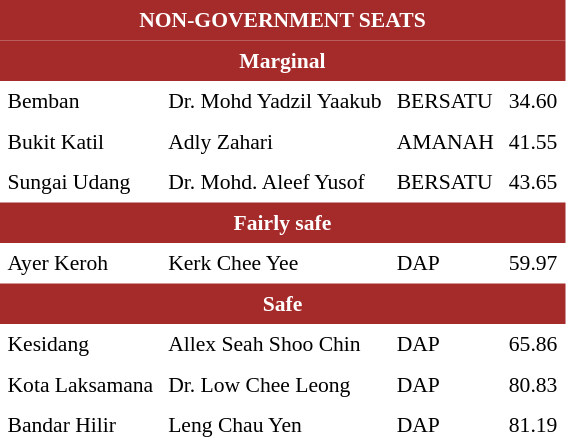<table class="toccolours" cellpadding="5" cellspacing="0" style="float:left; margin-right:.5em; margin-top:.4em; font-size:90%;">
<tr>
<td colspan="4"  style="text-align:center; background:brown;color:white;"><strong>NON-GOVERNMENT SEATS</strong></td>
</tr>
<tr>
<td colspan="4"  style="text-align:center; background:brown;color:white;"><strong>Marginal</strong></td>
</tr>
<tr>
<td>Bemban</td>
<td>Dr. Mohd Yadzil Yaakub</td>
<td>BERSATU</td>
<td style="text-align:center:">34.60</td>
</tr>
<tr>
<td>Bukit Katil</td>
<td>Adly Zahari</td>
<td>AMANAH</td>
<td style="text-align:center:">41.55</td>
</tr>
<tr>
<td>Sungai Udang</td>
<td>Dr. Mohd. Aleef Yusof</td>
<td>BERSATU</td>
<td style="text-align:center:">43.65</td>
</tr>
<tr>
<td colspan="4"  style="text-align:center; background:brown;color:white;"><strong>Fairly safe</strong></td>
</tr>
<tr>
<td>Ayer Keroh</td>
<td>Kerk Chee Yee</td>
<td>DAP</td>
<td style="text-align:center:">59.97</td>
</tr>
<tr>
<td colspan="4"  style="text-align:center; background:brown;color:white;"><strong>Safe</strong></td>
</tr>
<tr>
<td>Kesidang</td>
<td>Allex Seah Shoo Chin</td>
<td>DAP</td>
<td style="text-align:center:">65.86</td>
</tr>
<tr>
<td>Kota Laksamana</td>
<td>Dr. Low Chee Leong</td>
<td>DAP</td>
<td style="text-align:center:">80.83</td>
</tr>
<tr>
<td>Bandar Hilir</td>
<td>Leng Chau Yen</td>
<td>DAP</td>
<td style="text-align:center:">81.19</td>
</tr>
<tr>
</tr>
</table>
